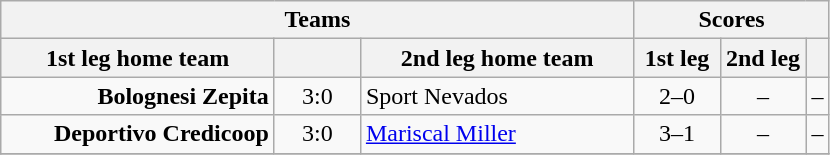<table class="wikitable" style="text-align: center;">
<tr>
<th colspan=3>Teams</th>
<th colspan=3>Scores</th>
</tr>
<tr>
<th width="175">1st leg home team</th>
<th width="50"></th>
<th width="175">2nd leg home team</th>
<th width="50">1st leg</th>
<th width="50">2nd leg</th>
<th></th>
</tr>
<tr>
<td align=right><strong>Bolognesi Zepita</strong></td>
<td>3:0</td>
<td align=left>Sport Nevados</td>
<td>2–0</td>
<td>–</td>
<td>–</td>
</tr>
<tr>
<td align=right><strong>Deportivo Credicoop</strong></td>
<td>3:0</td>
<td align=left><a href='#'>Mariscal Miller</a></td>
<td>3–1</td>
<td>–</td>
<td>–</td>
</tr>
<tr>
</tr>
</table>
